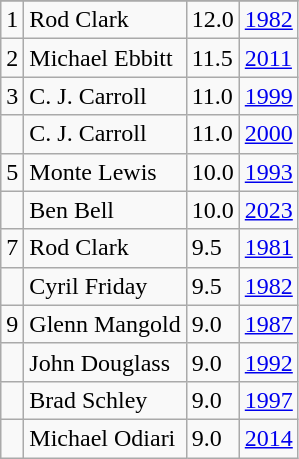<table class="wikitable">
<tr>
</tr>
<tr>
<td>1</td>
<td>Rod Clark</td>
<td>12.0</td>
<td><a href='#'>1982</a></td>
</tr>
<tr>
<td>2</td>
<td>Michael Ebbitt</td>
<td>11.5</td>
<td><a href='#'>2011</a></td>
</tr>
<tr>
<td>3</td>
<td>C. J. Carroll</td>
<td>11.0</td>
<td><a href='#'>1999</a></td>
</tr>
<tr>
<td></td>
<td>C. J. Carroll</td>
<td>11.0</td>
<td><a href='#'>2000</a></td>
</tr>
<tr>
<td>5</td>
<td>Monte Lewis</td>
<td>10.0</td>
<td><a href='#'>1993</a></td>
</tr>
<tr>
<td></td>
<td>Ben Bell</td>
<td>10.0</td>
<td><a href='#'>2023</a></td>
</tr>
<tr>
<td>7</td>
<td>Rod Clark</td>
<td>9.5</td>
<td><a href='#'>1981</a></td>
</tr>
<tr>
<td></td>
<td>Cyril Friday</td>
<td>9.5</td>
<td><a href='#'>1982</a></td>
</tr>
<tr>
<td>9</td>
<td>Glenn Mangold</td>
<td>9.0</td>
<td><a href='#'>1987</a></td>
</tr>
<tr>
<td></td>
<td>John Douglass</td>
<td>9.0</td>
<td><a href='#'>1992</a></td>
</tr>
<tr>
<td></td>
<td>Brad Schley</td>
<td>9.0</td>
<td><a href='#'>1997</a></td>
</tr>
<tr>
<td></td>
<td>Michael Odiari</td>
<td>9.0</td>
<td><a href='#'>2014</a></td>
</tr>
</table>
